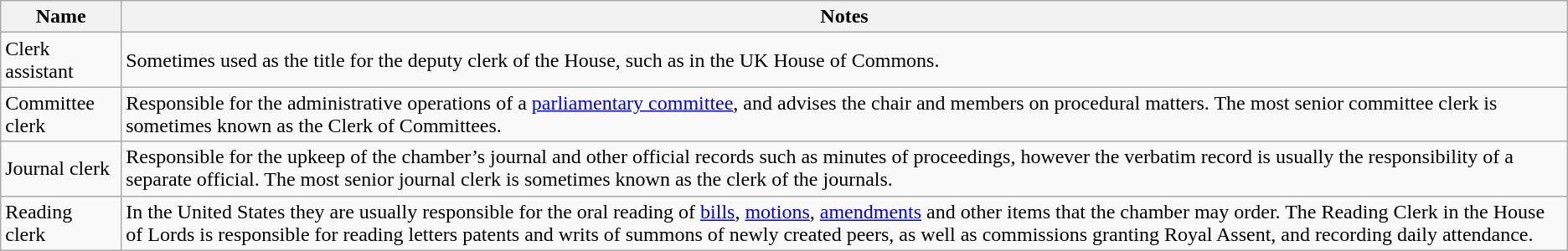<table class="wikitable">
<tr>
<th>Name</th>
<th>Notes</th>
</tr>
<tr>
<td>Clerk assistant</td>
<td>Sometimes used as the title for the deputy clerk of the House, such as in the UK House of Commons.</td>
</tr>
<tr>
<td>Committee clerk</td>
<td>Responsible for the administrative operations of a <a href='#'>parliamentary committee</a>, and advises the chair and members on procedural matters. The most senior committee clerk is sometimes known as the Clerk of Committees.</td>
</tr>
<tr>
<td>Journal clerk</td>
<td>Responsible for the upkeep of the chamber’s journal and other official records such as minutes of proceedings, however the verbatim record is usually the responsibility of a separate official. The most senior journal clerk is sometimes known as the clerk of the journals.</td>
</tr>
<tr>
<td>Reading clerk</td>
<td>In the United States they are usually responsible for the oral reading of <a href='#'>bills</a>, <a href='#'>motions</a>, <a href='#'>amendments</a> and other items that the chamber may order. The Reading Clerk in the House of Lords is responsible for reading letters patents and writs of summons of newly created peers, as well as commissions granting Royal Assent, and recording daily attendance.</td>
</tr>
</table>
